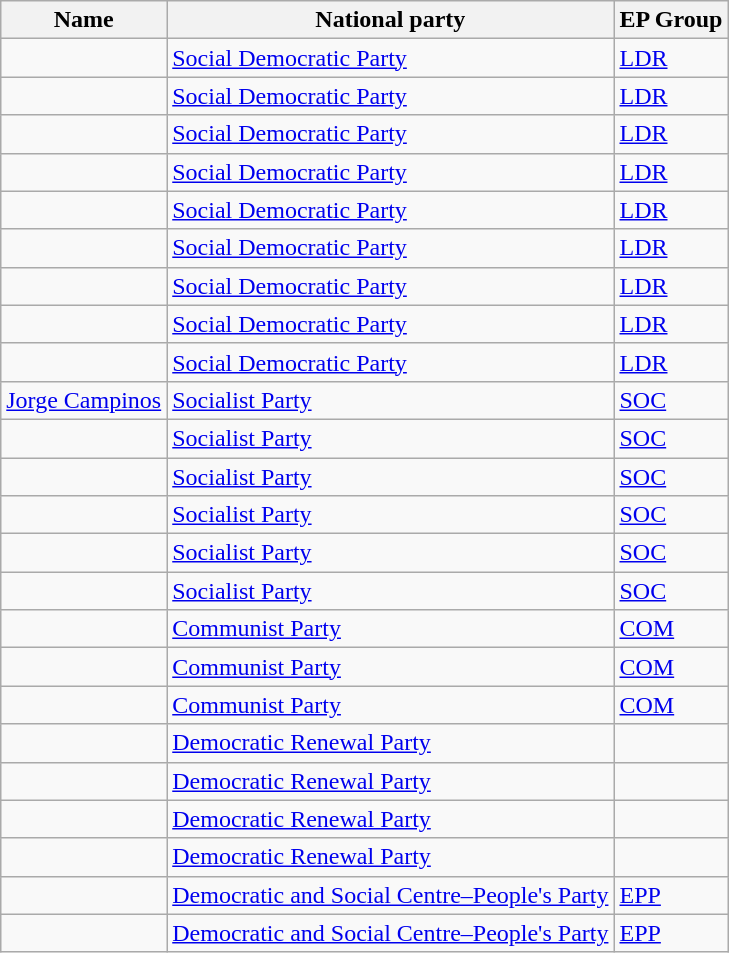<table class="sortable wikitable">
<tr>
<th>Name</th>
<th>National party</th>
<th>EP Group</th>
</tr>
<tr>
<td></td>
<td> <a href='#'>Social Democratic Party</a></td>
<td> <a href='#'>LDR</a></td>
</tr>
<tr>
<td></td>
<td> <a href='#'>Social Democratic Party</a></td>
<td> <a href='#'>LDR</a></td>
</tr>
<tr>
<td></td>
<td> <a href='#'>Social Democratic Party</a></td>
<td> <a href='#'>LDR</a></td>
</tr>
<tr>
<td></td>
<td> <a href='#'>Social Democratic Party</a></td>
<td> <a href='#'>LDR</a></td>
</tr>
<tr>
<td></td>
<td> <a href='#'>Social Democratic Party</a></td>
<td> <a href='#'>LDR</a></td>
</tr>
<tr>
<td></td>
<td> <a href='#'>Social Democratic Party</a></td>
<td> <a href='#'>LDR</a></td>
</tr>
<tr>
<td></td>
<td> <a href='#'>Social Democratic Party</a></td>
<td> <a href='#'>LDR</a></td>
</tr>
<tr>
<td></td>
<td> <a href='#'>Social Democratic Party</a></td>
<td> <a href='#'>LDR</a></td>
</tr>
<tr>
<td></td>
<td> <a href='#'>Social Democratic Party</a></td>
<td> <a href='#'>LDR</a></td>
</tr>
<tr>
<td><a href='#'>Jorge Campinos</a></td>
<td> <a href='#'>Socialist Party</a></td>
<td> <a href='#'>SOC</a></td>
</tr>
<tr>
<td></td>
<td> <a href='#'>Socialist Party</a></td>
<td> <a href='#'>SOC</a></td>
</tr>
<tr>
<td></td>
<td> <a href='#'>Socialist Party</a></td>
<td> <a href='#'>SOC</a></td>
</tr>
<tr>
<td></td>
<td> <a href='#'>Socialist Party</a></td>
<td> <a href='#'>SOC</a></td>
</tr>
<tr>
<td></td>
<td> <a href='#'>Socialist Party</a></td>
<td> <a href='#'>SOC</a></td>
</tr>
<tr>
<td></td>
<td> <a href='#'>Socialist Party</a></td>
<td> <a href='#'>SOC</a></td>
</tr>
<tr>
<td></td>
<td> <a href='#'>Communist Party</a></td>
<td> <a href='#'>COM</a></td>
</tr>
<tr>
<td></td>
<td> <a href='#'>Communist Party</a></td>
<td> <a href='#'>COM</a></td>
</tr>
<tr>
<td></td>
<td> <a href='#'>Communist Party</a></td>
<td> <a href='#'>COM</a></td>
</tr>
<tr>
<td></td>
<td> <a href='#'>Democratic Renewal Party</a></td>
<td></td>
</tr>
<tr>
<td></td>
<td> <a href='#'>Democratic Renewal Party</a></td>
<td></td>
</tr>
<tr>
<td></td>
<td> <a href='#'>Democratic Renewal Party</a></td>
<td></td>
</tr>
<tr>
<td></td>
<td> <a href='#'>Democratic Renewal Party</a></td>
<td></td>
</tr>
<tr>
<td></td>
<td> <a href='#'>Democratic and Social Centre–People's Party</a></td>
<td> <a href='#'>EPP</a></td>
</tr>
<tr>
<td></td>
<td> <a href='#'>Democratic and Social Centre–People's Party</a></td>
<td> <a href='#'>EPP</a></td>
</tr>
</table>
